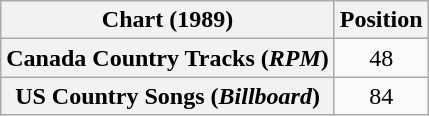<table class="wikitable sortable plainrowheaders" style="text-align:center">
<tr>
<th>Chart (1989)</th>
<th>Position</th>
</tr>
<tr>
<th scope="row">Canada Country Tracks (<em>RPM</em>)</th>
<td>48</td>
</tr>
<tr>
<th scope="row">US Country Songs (<em>Billboard</em>)</th>
<td>84</td>
</tr>
</table>
